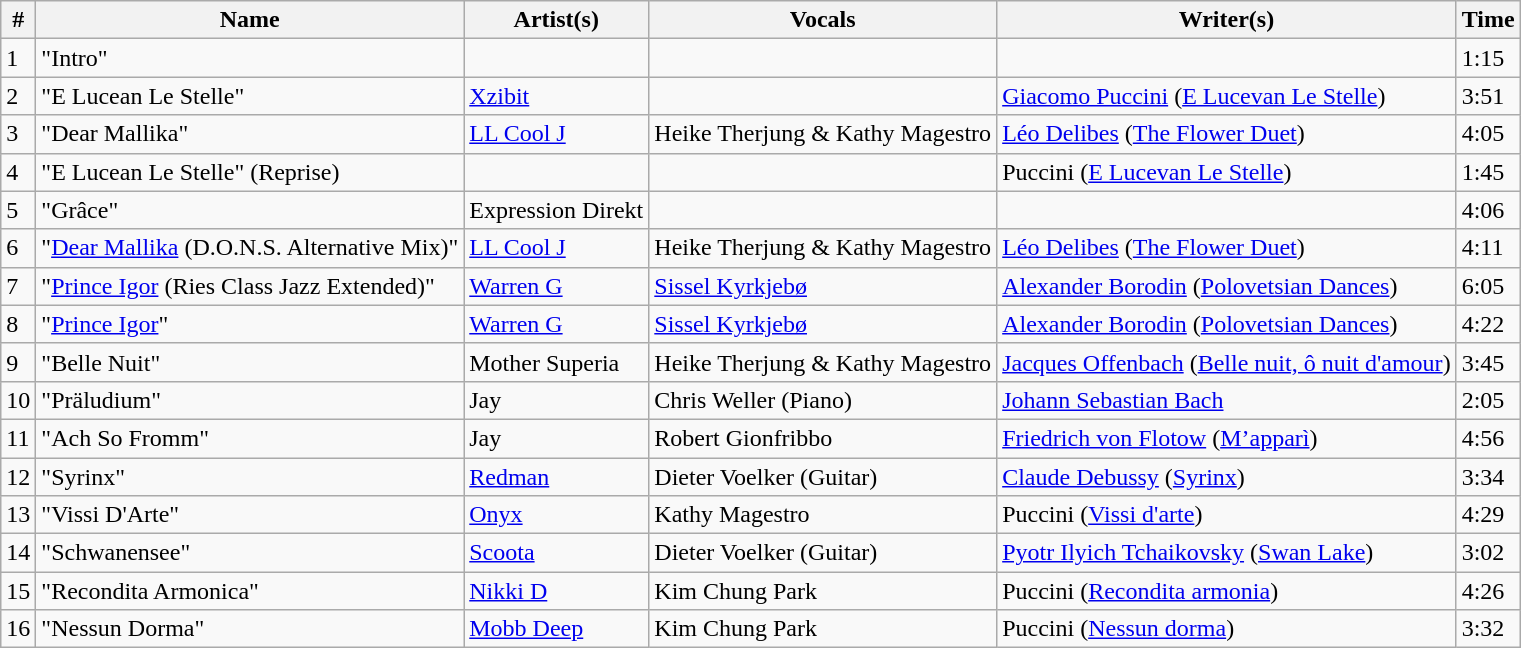<table class="wikitable">
<tr>
<th align="center">#</th>
<th align="center">Name</th>
<th align="center">Artist(s)</th>
<th align="center">Vocals</th>
<th align="center">Writer(s)</th>
<th align="center">Time</th>
</tr>
<tr>
<td>1</td>
<td>"Intro"</td>
<td></td>
<td></td>
<td></td>
<td>1:15</td>
</tr>
<tr>
<td>2</td>
<td>"E Lucean Le Stelle"</td>
<td><a href='#'>Xzibit</a></td>
<td></td>
<td><a href='#'>Giacomo Puccini</a> (<a href='#'>E Lucevan Le Stelle</a>)</td>
<td>3:51</td>
</tr>
<tr>
<td>3</td>
<td>"Dear Mallika"</td>
<td><a href='#'>LL Cool J</a></td>
<td>Heike Therjung & Kathy Magestro</td>
<td><a href='#'>Léo Delibes</a> (<a href='#'>The Flower Duet</a>)</td>
<td>4:05</td>
</tr>
<tr>
<td>4</td>
<td>"E Lucean Le Stelle" (Reprise)</td>
<td></td>
<td></td>
<td>Puccini (<a href='#'>E Lucevan Le Stelle</a>)</td>
<td>1:45</td>
</tr>
<tr>
<td>5</td>
<td>"Grâce"</td>
<td>Expression Direkt</td>
<td></td>
<td></td>
<td>4:06</td>
</tr>
<tr>
<td>6</td>
<td>"<a href='#'>Dear Mallika</a> (D.O.N.S. Alternative Mix)"</td>
<td><a href='#'>LL Cool J</a></td>
<td>Heike Therjung & Kathy Magestro</td>
<td><a href='#'>Léo Delibes</a> (<a href='#'>The Flower Duet</a>)</td>
<td>4:11</td>
</tr>
<tr>
<td>7</td>
<td>"<a href='#'>Prince Igor</a> (Ries Class Jazz Extended)"</td>
<td><a href='#'>Warren G</a></td>
<td><a href='#'>Sissel Kyrkjebø</a></td>
<td><a href='#'>Alexander Borodin</a> (<a href='#'>Polovetsian Dances</a>)</td>
<td>6:05</td>
</tr>
<tr>
<td>8</td>
<td>"<a href='#'>Prince Igor</a>"</td>
<td><a href='#'>Warren G</a></td>
<td><a href='#'>Sissel Kyrkjebø</a></td>
<td><a href='#'>Alexander Borodin</a> (<a href='#'>Polovetsian Dances</a>)</td>
<td>4:22</td>
</tr>
<tr>
<td>9</td>
<td>"Belle Nuit"</td>
<td>Mother Superia</td>
<td>Heike Therjung & Kathy Magestro</td>
<td><a href='#'>Jacques Offenbach</a> (<a href='#'>Belle nuit, ô nuit d'amour</a>)</td>
<td>3:45</td>
</tr>
<tr>
<td>10</td>
<td>"Präludium"</td>
<td>Jay</td>
<td>Chris Weller (Piano)</td>
<td><a href='#'>Johann Sebastian Bach</a></td>
<td>2:05</td>
</tr>
<tr>
<td>11</td>
<td>"Ach So Fromm"</td>
<td>Jay</td>
<td>Robert Gionfribbo</td>
<td><a href='#'>Friedrich von Flotow</a> (<a href='#'>M’apparì</a>)</td>
<td>4:56</td>
</tr>
<tr>
<td>12</td>
<td>"Syrinx"</td>
<td><a href='#'>Redman</a></td>
<td>Dieter Voelker (Guitar)</td>
<td><a href='#'>Claude Debussy</a> (<a href='#'>Syrinx</a>)</td>
<td>3:34</td>
</tr>
<tr>
<td>13</td>
<td>"Vissi D'Arte"</td>
<td><a href='#'>Onyx</a></td>
<td>Kathy Magestro</td>
<td>Puccini (<a href='#'>Vissi d'arte</a>)</td>
<td>4:29</td>
</tr>
<tr>
<td>14</td>
<td>"Schwanensee"</td>
<td><a href='#'>Scoota</a></td>
<td>Dieter Voelker (Guitar)</td>
<td><a href='#'>Pyotr Ilyich Tchaikovsky</a> (<a href='#'>Swan Lake</a>)</td>
<td>3:02</td>
</tr>
<tr>
<td>15</td>
<td>"Recondita Armonica"</td>
<td><a href='#'>Nikki D</a></td>
<td>Kim Chung Park</td>
<td>Puccini (<a href='#'>Recondita armonia</a>)</td>
<td>4:26</td>
</tr>
<tr>
<td>16</td>
<td>"Nessun Dorma"</td>
<td><a href='#'>Mobb Deep</a></td>
<td>Kim Chung Park</td>
<td>Puccini (<a href='#'>Nessun dorma</a>)</td>
<td>3:32</td>
</tr>
</table>
